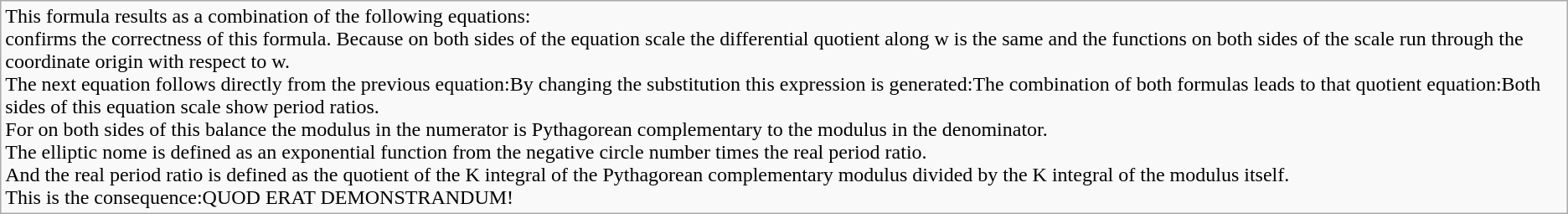<table class = "wikitable">
<tr>
<td>This formula results as a combination of the following equations:<br> confirms the correctness of this formula. Because on both sides of the equation scale the differential quotient along w is the same and the functions on both sides of the scale run through the coordinate origin with respect to w.<br>The next equation follows directly from the previous equation:By changing the substitution this expression is generated:The combination of both formulas leads to that quotient equation:Both sides of this equation scale show period ratios.<br>For on both sides of this balance the modulus in the numerator is Pythagorean complementary to the modulus in the denominator.<br>The elliptic nome is defined as an exponential function from the negative circle number times the real period ratio.<br>And the real period ratio is defined as the quotient of the K integral of the Pythagorean complementary modulus divided by the K integral of the modulus itself.<br>This is the consequence:QUOD ERAT DEMONSTRANDUM!</td>
</tr>
</table>
